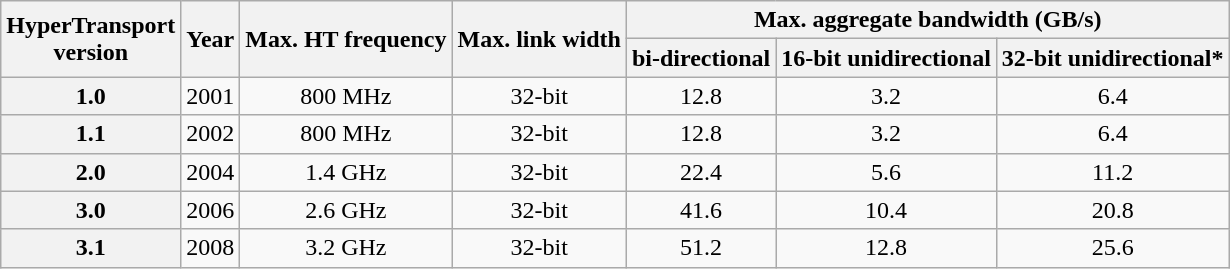<table class="wikitable" style="text-align:center; vetical-align:center;">
<tr>
<th rowspan=2>HyperTransport<br>version</th>
<th rowspan=2>Year</th>
<th rowspan=2>Max. HT frequency</th>
<th rowspan=2>Max. link width</th>
<th colspan=3>Max. aggregate bandwidth (GB/s)</th>
</tr>
<tr>
<th>bi-directional</th>
<th>16-bit unidirectional</th>
<th>32-bit unidirectional*</th>
</tr>
<tr>
<th>1.0</th>
<td>2001</td>
<td>800 MHz</td>
<td>32-bit</td>
<td>12.8</td>
<td>3.2</td>
<td>6.4</td>
</tr>
<tr>
<th>1.1</th>
<td>2002</td>
<td>800 MHz</td>
<td>32-bit</td>
<td>12.8</td>
<td>3.2</td>
<td>6.4</td>
</tr>
<tr>
<th>2.0</th>
<td>2004</td>
<td>1.4 GHz</td>
<td>32-bit</td>
<td>22.4</td>
<td>5.6</td>
<td>11.2</td>
</tr>
<tr>
<th>3.0</th>
<td>2006</td>
<td>2.6 GHz</td>
<td>32-bit</td>
<td>41.6</td>
<td>10.4</td>
<td>20.8</td>
</tr>
<tr>
<th>3.1</th>
<td>2008</td>
<td>3.2 GHz</td>
<td>32-bit</td>
<td>51.2</td>
<td>12.8</td>
<td>25.6</td>
</tr>
</table>
